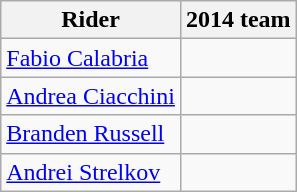<table class="wikitable">
<tr>
<th>Rider</th>
<th>2014 team</th>
</tr>
<tr>
<td><a href='#'>Fabio Calabria</a></td>
<td></td>
</tr>
<tr>
<td><a href='#'>Andrea Ciacchini</a></td>
<td></td>
</tr>
<tr>
<td><a href='#'>Branden Russell</a></td>
<td></td>
</tr>
<tr>
<td><a href='#'>Andrei Strelkov</a></td>
<td></td>
</tr>
</table>
